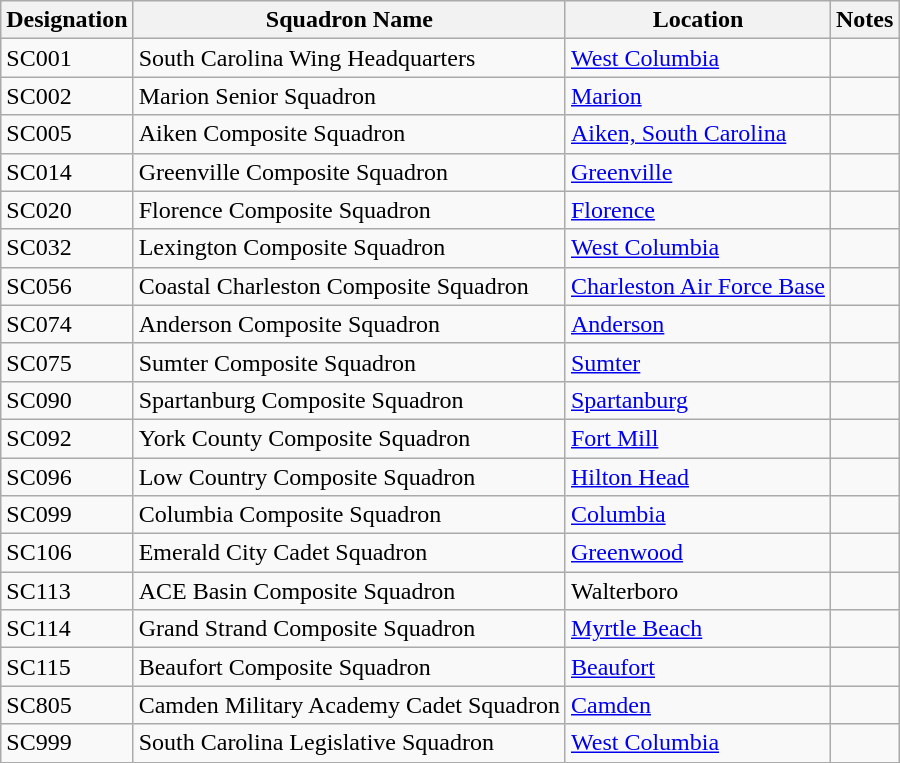<table class="wikitable">
<tr>
<th>Designation </th>
<th>Squadron Name</th>
<th>Location</th>
<th>Notes</th>
</tr>
<tr>
<td>SC001</td>
<td>South Carolina Wing Headquarters</td>
<td><a href='#'>West Columbia</a></td>
<td></td>
</tr>
<tr>
<td>SC002</td>
<td>Marion Senior Squadron</td>
<td><a href='#'>Marion</a></td>
<td></td>
</tr>
<tr>
<td>SC005</td>
<td>Aiken Composite Squadron</td>
<td><a href='#'>Aiken, South Carolina</a></td>
<td></td>
</tr>
<tr>
<td>SC014</td>
<td>Greenville Composite Squadron</td>
<td><a href='#'>Greenville</a></td>
<td></td>
</tr>
<tr>
<td>SC020</td>
<td>Florence Composite Squadron</td>
<td><a href='#'>Florence</a></td>
<td></td>
</tr>
<tr>
<td>SC032</td>
<td>Lexington Composite Squadron</td>
<td><a href='#'>West Columbia</a></td>
<td></td>
</tr>
<tr>
<td>SC056</td>
<td>Coastal Charleston Composite Squadron</td>
<td><a href='#'>Charleston Air Force Base</a></td>
<td></td>
</tr>
<tr>
<td>SC074</td>
<td>Anderson Composite Squadron</td>
<td><a href='#'>Anderson</a></td>
<td></td>
</tr>
<tr>
<td>SC075</td>
<td>Sumter Composite Squadron</td>
<td><a href='#'>Sumter</a></td>
<td></td>
</tr>
<tr>
<td>SC090</td>
<td>Spartanburg Composite Squadron</td>
<td><a href='#'>Spartanburg</a></td>
<td></td>
</tr>
<tr>
<td>SC092</td>
<td>York County Composite Squadron</td>
<td><a href='#'>Fort Mill</a></td>
<td></td>
</tr>
<tr>
<td>SC096</td>
<td>Low Country Composite Squadron</td>
<td><a href='#'>Hilton Head</a></td>
<td></td>
</tr>
<tr>
<td>SC099</td>
<td>Columbia Composite Squadron</td>
<td><a href='#'>Columbia</a></td>
<td></td>
</tr>
<tr>
<td>SC106</td>
<td>Emerald City Cadet Squadron</td>
<td><a href='#'>Greenwood</a></td>
<td></td>
</tr>
<tr>
<td>SC113</td>
<td>ACE Basin Composite Squadron</td>
<td>Walterboro</td>
<td></td>
</tr>
<tr>
<td>SC114</td>
<td>Grand Strand Composite Squadron</td>
<td><a href='#'>Myrtle Beach</a></td>
<td></td>
</tr>
<tr>
<td>SC115</td>
<td>Beaufort Composite Squadron</td>
<td><a href='#'>Beaufort</a></td>
<td></td>
</tr>
<tr>
<td>SC805</td>
<td>Camden Military Academy Cadet Squadron</td>
<td><a href='#'>Camden</a></td>
<td></td>
</tr>
<tr>
<td>SC999</td>
<td>South Carolina Legislative Squadron</td>
<td><a href='#'>West Columbia</a></td>
<td></td>
</tr>
<tr>
</tr>
</table>
